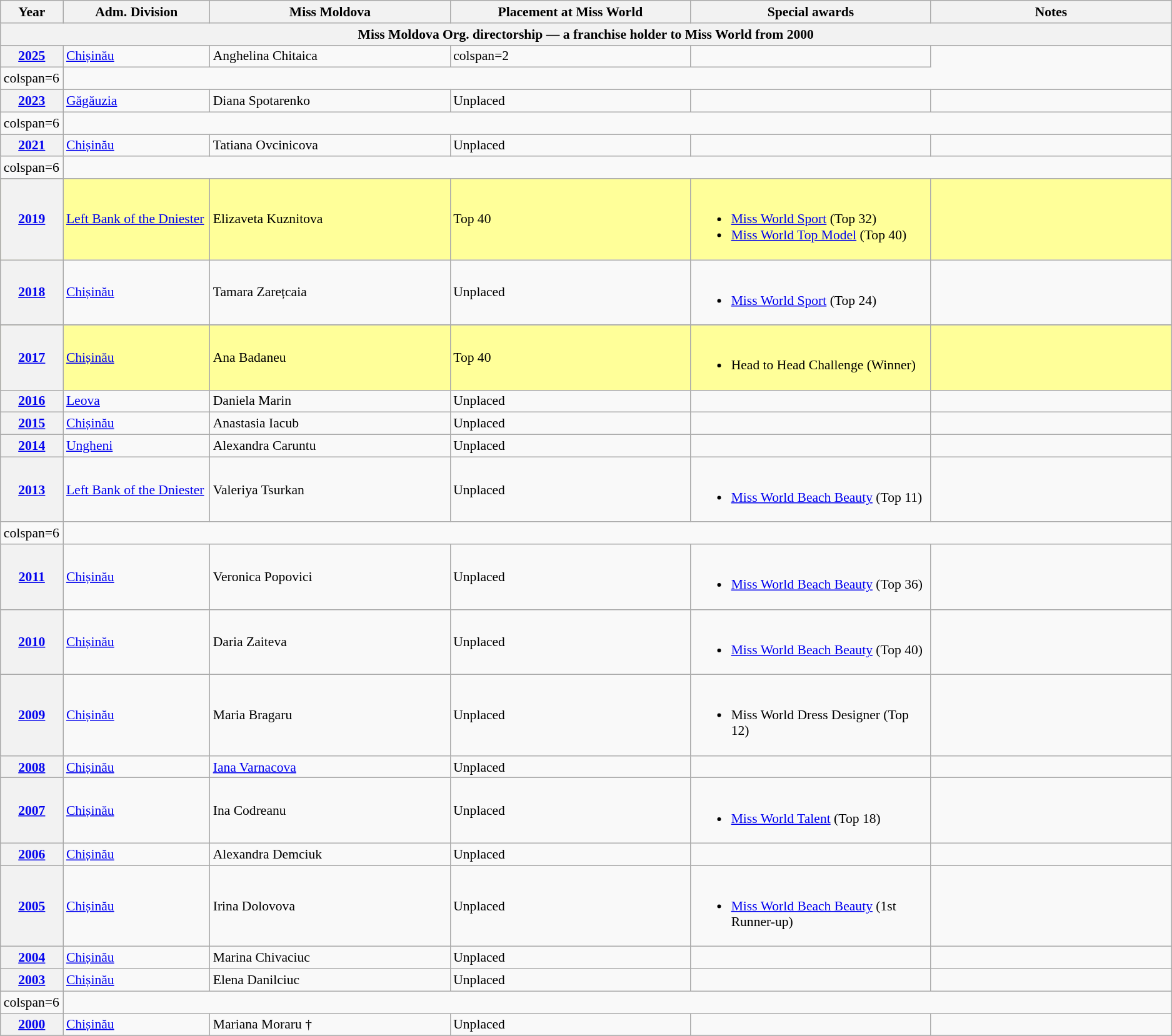<table class="wikitable " style="font-size: 90%;">
<tr>
<th width="60">Year</th>
<th width="150">Adm. Division</th>
<th width="250">Miss Moldova</th>
<th width="250">Placement at Miss World</th>
<th width="250">Special awards</th>
<th width="250">Notes</th>
</tr>
<tr>
<th colspan="6">Miss Moldova Org. directorship — a franchise holder to Miss World from 2000</th>
</tr>
<tr>
<th><a href='#'>2025</a></th>
<td> <a href='#'>Chișinău</a></td>
<td>Anghelina Chitaica</td>
<td>colspan=2 </td>
<td></td>
</tr>
<tr>
<td>colspan=6 </td>
</tr>
<tr>
<th><a href='#'>2023</a></th>
<td> <a href='#'>Găgăuzia</a></td>
<td>Diana Spotarenko</td>
<td>Unplaced</td>
<td></td>
<td></td>
</tr>
<tr>
<td>colspan=6 </td>
</tr>
<tr>
<th><a href='#'>2021</a></th>
<td> <a href='#'>Chișinău</a></td>
<td>Tatiana Ovcinicova</td>
<td>Unplaced</td>
<td></td>
<td></td>
</tr>
<tr>
<td>colspan=6 </td>
</tr>
<tr>
</tr>
<tr style="background-color:#FFFF99;">
<th><a href='#'>2019</a></th>
<td> <a href='#'>Left Bank of the Dniester</a></td>
<td>Elizaveta Kuznitova</td>
<td>Top 40</td>
<td><br><ul><li><a href='#'>Miss World Sport</a> (Top 32)</li><li><a href='#'>Miss World Top Model</a> (Top 40)</li></ul></td>
<td></td>
</tr>
<tr>
<th><a href='#'>2018</a></th>
<td> <a href='#'>Chișinău</a></td>
<td>Tamara Zarețcaia</td>
<td>Unplaced</td>
<td><br><ul><li><a href='#'>Miss World Sport</a> (Top 24)</li></ul></td>
<td></td>
</tr>
<tr>
</tr>
<tr style="background-color:#FFFF99;">
<th><a href='#'>2017</a></th>
<td> <a href='#'>Chișinău</a></td>
<td>Ana Badaneu</td>
<td>Top 40</td>
<td><br><ul><li>Head to Head Challenge (Winner)</li></ul></td>
<td></td>
</tr>
<tr>
<th><a href='#'>2016</a></th>
<td> <a href='#'>Leova</a></td>
<td>Daniela Marin</td>
<td>Unplaced</td>
<td></td>
<td></td>
</tr>
<tr>
<th><a href='#'>2015</a></th>
<td> <a href='#'>Chișinău</a></td>
<td>Anastasia Iacub</td>
<td>Unplaced</td>
<td></td>
<td></td>
</tr>
<tr>
<th><a href='#'>2014</a></th>
<td> <a href='#'>Ungheni</a></td>
<td>Alexandra Caruntu</td>
<td>Unplaced</td>
<td></td>
<td></td>
</tr>
<tr>
<th><a href='#'>2013</a></th>
<td> <a href='#'>Left Bank of the Dniester</a></td>
<td>Valeriya Tsurkan</td>
<td>Unplaced</td>
<td><br><ul><li><a href='#'>Miss World Beach Beauty</a> (Top 11)</li></ul></td>
<td></td>
</tr>
<tr>
<td>colspan=6 </td>
</tr>
<tr>
<th><a href='#'>2011</a></th>
<td> <a href='#'>Chișinău</a></td>
<td>Veronica Popovici</td>
<td>Unplaced</td>
<td><br><ul><li><a href='#'>Miss World Beach Beauty</a> (Top 36)</li></ul></td>
<td></td>
</tr>
<tr>
<th><a href='#'>2010</a></th>
<td> <a href='#'>Chișinău</a></td>
<td>Daria Zaiteva</td>
<td>Unplaced</td>
<td><br><ul><li><a href='#'>Miss World Beach Beauty</a> (Top 40)</li></ul></td>
<td></td>
</tr>
<tr>
<th><a href='#'>2009</a></th>
<td> <a href='#'>Chișinău</a></td>
<td>Maria Bragaru</td>
<td>Unplaced</td>
<td><br><ul><li>Miss World Dress Designer (Top 12)</li></ul></td>
<td></td>
</tr>
<tr>
<th><a href='#'>2008</a></th>
<td> <a href='#'>Chișinău</a></td>
<td><a href='#'>Iana Varnacova</a></td>
<td>Unplaced</td>
<td></td>
<td></td>
</tr>
<tr>
<th><a href='#'>2007</a></th>
<td> <a href='#'>Chișinău</a></td>
<td>Ina Codreanu</td>
<td>Unplaced</td>
<td><br><ul><li><a href='#'>Miss World Talent</a> (Top 18)</li></ul></td>
<td></td>
</tr>
<tr>
<th><a href='#'>2006</a></th>
<td> <a href='#'>Chișinău</a></td>
<td>Alexandra Demciuk</td>
<td>Unplaced</td>
<td></td>
<td></td>
</tr>
<tr>
<th><a href='#'>2005</a></th>
<td> <a href='#'>Chișinău</a></td>
<td>Irina Dolovova</td>
<td>Unplaced</td>
<td><br><ul><li><a href='#'>Miss World Beach Beauty</a> (1st Runner-up)</li></ul></td>
<td></td>
</tr>
<tr>
<th><a href='#'>2004</a></th>
<td> <a href='#'>Chișinău</a></td>
<td>Marina Chivaciuc</td>
<td>Unplaced</td>
<td></td>
<td></td>
</tr>
<tr>
<th><a href='#'>2003</a></th>
<td> <a href='#'>Chișinău</a></td>
<td>Elena Danilciuc</td>
<td>Unplaced</td>
<td></td>
<td></td>
</tr>
<tr>
<td>colspan=6 </td>
</tr>
<tr>
<th><a href='#'>2000</a></th>
<td> <a href='#'>Chișinău</a></td>
<td>Mariana Moraru †</td>
<td>Unplaced</td>
<td></td>
<td></td>
</tr>
<tr>
</tr>
</table>
